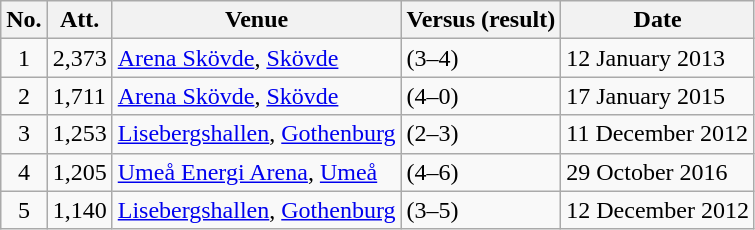<table class="wikitable" style="text-align: center;">
<tr>
<th>No.</th>
<th>Att.</th>
<th>Venue</th>
<th>Versus (result)</th>
<th>Date</th>
</tr>
<tr align=left>
<td align=center>1</td>
<td>2,373</td>
<td><a href='#'>Arena Skövde</a>, <a href='#'>Skövde</a></td>
<td> (3–4)</td>
<td>12 January 2013</td>
</tr>
<tr align=left>
<td align=center>2</td>
<td>1,711</td>
<td><a href='#'>Arena Skövde</a>, <a href='#'>Skövde</a></td>
<td> (4–0)</td>
<td>17 January 2015</td>
</tr>
<tr align=left>
<td align=center>3</td>
<td>1,253</td>
<td><a href='#'>Lisebergshallen</a>, <a href='#'>Gothenburg</a></td>
<td> (2–3)</td>
<td>11 December 2012</td>
</tr>
<tr align=left>
<td align=center>4</td>
<td>1,205</td>
<td><a href='#'>Umeå Energi Arena</a>, <a href='#'>Umeå</a></td>
<td> (4–6)</td>
<td>29 October 2016</td>
</tr>
<tr align=left>
<td align=center>5</td>
<td>1,140</td>
<td><a href='#'>Lisebergshallen</a>, <a href='#'>Gothenburg</a></td>
<td> (3–5)</td>
<td>12 December 2012</td>
</tr>
</table>
